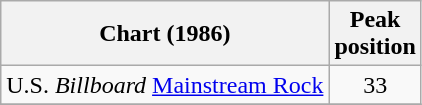<table class="wikitable">
<tr>
<th>Chart (1986)</th>
<th>Peak<br>position</th>
</tr>
<tr>
<td>U.S. <em>Billboard</em> <a href='#'>Mainstream Rock</a></td>
<td align="center">33</td>
</tr>
<tr>
</tr>
</table>
